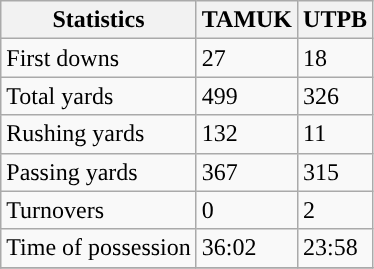<table class="wikitable" style="float: left;">
<tr>
<th>Statistics</th>
<th>TAMUK</th>
<th>UTPB</th>
</tr>
<tr>
<td>First downs</td>
<td>27</td>
<td>18</td>
</tr>
<tr>
<td>Total yards</td>
<td>499</td>
<td>326</td>
</tr>
<tr>
<td>Rushing yards</td>
<td>132</td>
<td>11</td>
</tr>
<tr>
<td>Passing yards</td>
<td>367</td>
<td>315</td>
</tr>
<tr>
<td>Turnovers</td>
<td>0</td>
<td>2</td>
</tr>
<tr>
<td>Time of possession</td>
<td>36:02</td>
<td>23:58</td>
</tr>
<tr>
</tr>
</table>
